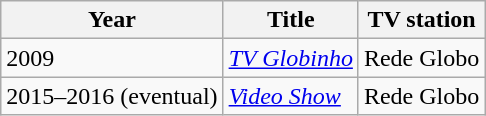<table class="wikitable">
<tr>
<th>Year</th>
<th>Title</th>
<th>TV station</th>
</tr>
<tr>
<td>2009</td>
<td><em><a href='#'>TV Globinho</a></em></td>
<td>Rede Globo</td>
</tr>
<tr>
<td>2015–2016 (eventual)</td>
<td><em><a href='#'>Video Show</a></em></td>
<td>Rede Globo</td>
</tr>
</table>
